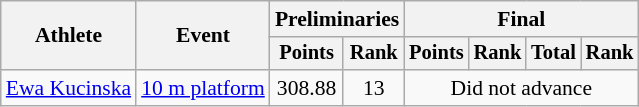<table class="wikitable" style="font-size:90%">
<tr>
<th rowspan="2">Athlete</th>
<th rowspan="2">Event</th>
<th colspan=2>Preliminaries</th>
<th colspan=4>Final</th>
</tr>
<tr style="font-size:95%">
<th>Points</th>
<th>Rank</th>
<th>Points</th>
<th>Rank</th>
<th>Total</th>
<th>Rank</th>
</tr>
<tr align=center>
<td rowspan=2><a href='#'>Ewa Kucinska</a></td>
<td><a href='#'>10 m platform</a></td>
<td align="center">308.88</td>
<td align="center">13</td>
<td align="center" colspan=4>Did not advance</td>
</tr>
</table>
